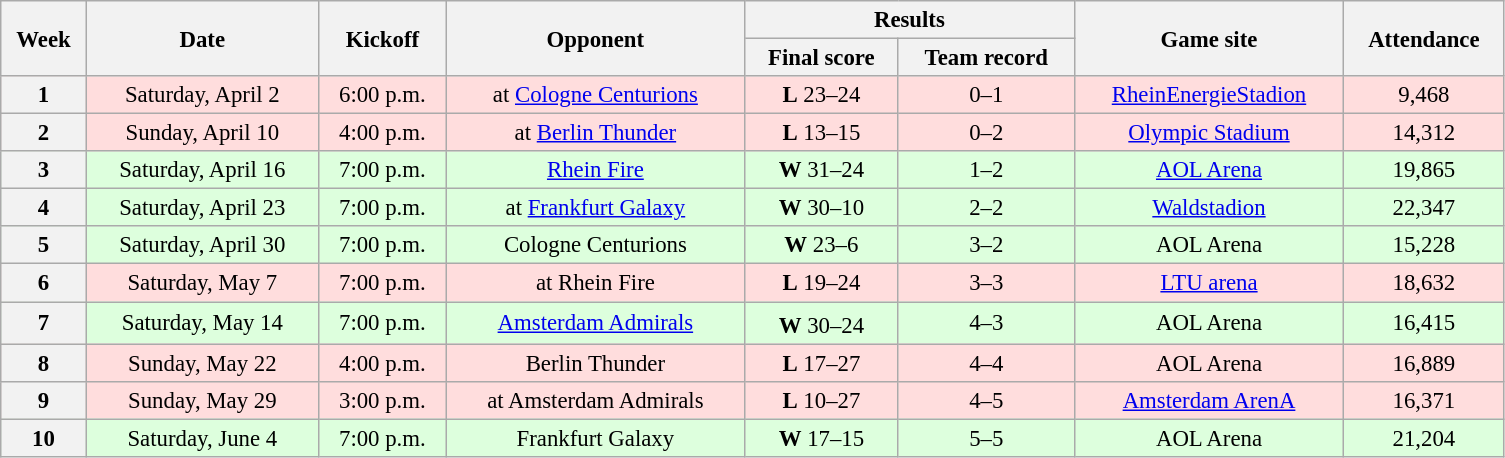<table class="wikitable" style="font-size:95%; text-align:center; width:66em">
<tr>
<th rowspan="2">Week</th>
<th rowspan="2">Date</th>
<th rowspan="2">Kickoff </th>
<th rowspan="2">Opponent</th>
<th colspan="2">Results</th>
<th rowspan="2">Game site</th>
<th rowspan="2">Attendance</th>
</tr>
<tr>
<th>Final score</th>
<th>Team record</th>
</tr>
<tr bgcolor="#FDD">
<th>1</th>
<td>Saturday, April 2</td>
<td>6:00 p.m.</td>
<td>at <a href='#'>Cologne Centurions</a></td>
<td><strong>L</strong> 23–24</td>
<td>0–1</td>
<td><a href='#'>RheinEnergieStadion</a></td>
<td>9,468</td>
</tr>
<tr bgcolor="#FDD">
<th>2</th>
<td>Sunday, April 10</td>
<td>4:00 p.m.</td>
<td>at <a href='#'>Berlin Thunder</a></td>
<td><strong>L</strong> 13–15</td>
<td>0–2</td>
<td><a href='#'>Olympic Stadium</a></td>
<td>14,312</td>
</tr>
<tr bgcolor="#DFD">
<th>3</th>
<td>Saturday, April 16</td>
<td>7:00 p.m.</td>
<td><a href='#'>Rhein Fire</a></td>
<td><strong>W</strong> 31–24</td>
<td>1–2</td>
<td><a href='#'>AOL Arena</a></td>
<td>19,865</td>
</tr>
<tr bgcolor="#DFD">
<th>4</th>
<td>Saturday, April 23</td>
<td>7:00 p.m.</td>
<td>at <a href='#'>Frankfurt Galaxy</a></td>
<td><strong>W</strong> 30–10</td>
<td>2–2</td>
<td><a href='#'>Waldstadion</a></td>
<td>22,347</td>
</tr>
<tr bgcolor="#DFD">
<th>5</th>
<td>Saturday, April 30</td>
<td>7:00 p.m.</td>
<td>Cologne Centurions</td>
<td><strong>W</strong> 23–6</td>
<td>3–2</td>
<td>AOL Arena</td>
<td>15,228</td>
</tr>
<tr bgcolor="#FDD">
<th>6</th>
<td>Saturday, May 7</td>
<td>7:00 p.m.</td>
<td>at Rhein Fire</td>
<td><strong>L</strong> 19–24</td>
<td>3–3</td>
<td><a href='#'>LTU arena</a></td>
<td>18,632</td>
</tr>
<tr bgcolor="#DFD">
<th>7</th>
<td>Saturday, May 14</td>
<td>7:00 p.m.</td>
<td><a href='#'>Amsterdam Admirals</a></td>
<td><strong>W</strong> 30–24 <sup></sup></td>
<td>4–3</td>
<td>AOL Arena</td>
<td>16,415</td>
</tr>
<tr bgcolor="#FDD">
<th>8</th>
<td>Sunday, May 22</td>
<td>4:00 p.m.</td>
<td>Berlin Thunder</td>
<td><strong>L</strong> 17–27</td>
<td>4–4</td>
<td>AOL Arena</td>
<td>16,889</td>
</tr>
<tr bgcolor="#FDD">
<th>9</th>
<td>Sunday, May 29</td>
<td>3:00 p.m.</td>
<td>at Amsterdam Admirals</td>
<td><strong>L</strong> 10–27</td>
<td>4–5</td>
<td><a href='#'>Amsterdam ArenA</a></td>
<td>16,371</td>
</tr>
<tr style="background-color:#DDFFDD">
<th>10</th>
<td>Saturday, June 4</td>
<td>7:00 p.m.</td>
<td>Frankfurt Galaxy</td>
<td><strong>W</strong> 17–15</td>
<td>5–5</td>
<td>AOL Arena</td>
<td>21,204</td>
</tr>
</table>
